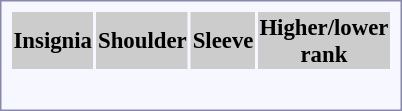<table style="border:1px solid #8888aa; background-color:#f7f8ff; padding:5px; font-size:95%; margin: 0px 12px 12px 0px;">
<tr style="background-color:#CCCCCC; text-align:center;">
<th>Insignia</th>
<th>Shoulder</th>
<th>Sleeve</th>
<th>Higher/lower<br>rank</th>
</tr>
<tr style="text-align:center;">
<th></th>
<td></td>
<td></td>
<td rowspan=5></td>
</tr>
<tr style="text-align:center;">
<th></th>
<td></td>
<td></td>
</tr>
<tr style="text-align:center;">
<th></th>
<td></td>
<td></td>
</tr>
<tr style="text-align:center;">
<th></th>
<td></td>
<td></td>
</tr>
<tr style="text-align:center;">
<th></th>
<td></td>
<td></td>
</tr>
</table>
